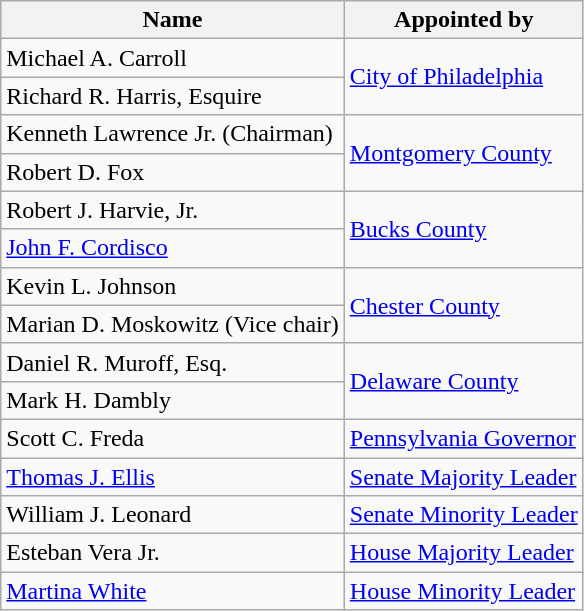<table class=wikitable>
<tr>
<th>Name</th>
<th>Appointed by</th>
</tr>
<tr>
<td>Michael A. Carroll</td>
<td rowspan=2><a href='#'>City of Philadelphia</a></td>
</tr>
<tr>
<td>Richard R. Harris, Esquire</td>
</tr>
<tr>
<td>Kenneth Lawrence Jr. (Chairman)</td>
<td rowspan=2><a href='#'>Montgomery County</a></td>
</tr>
<tr>
<td>Robert D. Fox</td>
</tr>
<tr>
<td>Robert J. Harvie, Jr.</td>
<td rowspan=2><a href='#'>Bucks County</a></td>
</tr>
<tr>
<td><a href='#'>John F. Cordisco</a></td>
</tr>
<tr>
<td>Kevin L. Johnson</td>
<td rowspan=2><a href='#'>Chester County</a></td>
</tr>
<tr>
<td>Marian D. Moskowitz (Vice chair)</td>
</tr>
<tr>
<td>Daniel R. Muroff, Esq.</td>
<td rowspan=2><a href='#'>Delaware County</a></td>
</tr>
<tr>
<td>Mark H. Dambly</td>
</tr>
<tr>
<td>Scott C. Freda</td>
<td><a href='#'>Pennsylvania Governor</a></td>
</tr>
<tr>
<td><a href='#'>Thomas J. Ellis</a></td>
<td><a href='#'>Senate Majority Leader</a></td>
</tr>
<tr>
<td>William J. Leonard</td>
<td><a href='#'>Senate Minority Leader</a></td>
</tr>
<tr>
<td>Esteban Vera Jr.</td>
<td><a href='#'>House Majority Leader</a></td>
</tr>
<tr>
<td><a href='#'>Martina White</a></td>
<td><a href='#'>House Minority Leader</a></td>
</tr>
</table>
